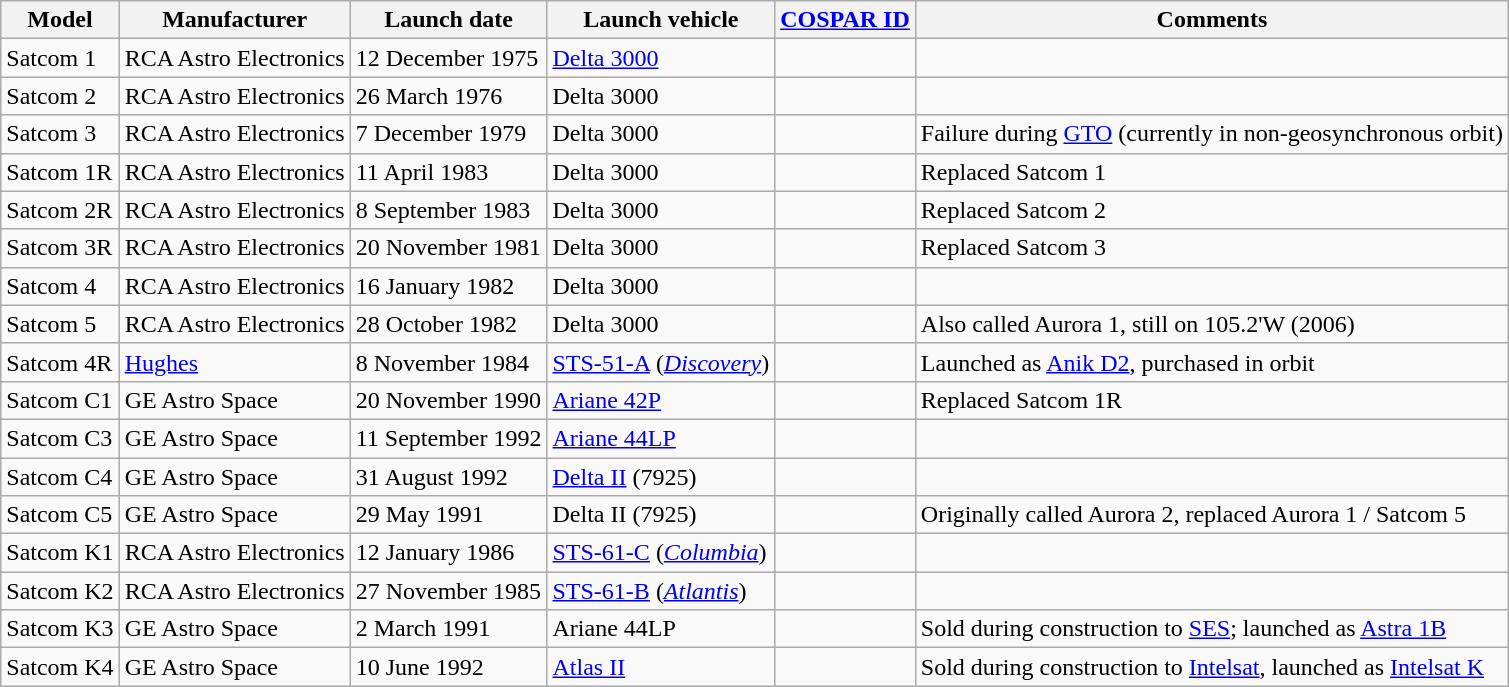<table class="wikitable">
<tr>
<th>Model</th>
<th>Manufacturer</th>
<th>Launch date</th>
<th>Launch vehicle</th>
<th><a href='#'>COSPAR ID</a></th>
<th>Comments</th>
</tr>
<tr>
<td>Satcom 1</td>
<td>RCA Astro Electronics</td>
<td>12 December 1975</td>
<td><a href='#'>Delta 3000</a></td>
<td></td>
<td></td>
</tr>
<tr>
<td>Satcom 2</td>
<td>RCA Astro Electronics</td>
<td>26 March 1976</td>
<td>Delta 3000</td>
<td></td>
<td></td>
</tr>
<tr>
<td>Satcom 3</td>
<td>RCA Astro Electronics</td>
<td>7 December 1979</td>
<td>Delta 3000</td>
<td></td>
<td>Failure during <a href='#'>GTO</a> (currently in non-geosynchronous orbit)</td>
</tr>
<tr>
<td>Satcom 1R</td>
<td>RCA Astro Electronics</td>
<td>11 April 1983</td>
<td>Delta 3000</td>
<td></td>
<td>Replaced Satcom 1</td>
</tr>
<tr>
<td>Satcom 2R</td>
<td>RCA Astro Electronics</td>
<td>8 September 1983</td>
<td>Delta 3000</td>
<td></td>
<td>Replaced Satcom 2</td>
</tr>
<tr>
<td>Satcom 3R</td>
<td>RCA Astro Electronics</td>
<td>20 November 1981</td>
<td>Delta 3000</td>
<td></td>
<td>Replaced Satcom 3</td>
</tr>
<tr>
<td>Satcom 4</td>
<td>RCA Astro Electronics</td>
<td>16 January 1982</td>
<td>Delta 3000</td>
<td></td>
<td></td>
</tr>
<tr>
<td>Satcom 5</td>
<td>RCA Astro Electronics</td>
<td>28 October 1982</td>
<td>Delta 3000</td>
<td></td>
<td>Also called Aurora 1, still on 105.2'W (2006)</td>
</tr>
<tr>
<td>Satcom 4R</td>
<td><a href='#'>Hughes</a></td>
<td>8 November 1984</td>
<td><a href='#'>STS-51-A</a> (<em><a href='#'>Discovery</a></em>)</td>
<td></td>
<td>Launched as <a href='#'>Anik D2</a>, purchased in orbit</td>
</tr>
<tr>
<td>Satcom C1</td>
<td>GE Astro Space</td>
<td>20 November 1990</td>
<td><a href='#'>Ariane 42P</a></td>
<td></td>
<td>Replaced Satcom 1R</td>
</tr>
<tr>
<td>Satcom C3</td>
<td>GE Astro Space</td>
<td>11 September 1992</td>
<td><a href='#'>Ariane 44LP</a></td>
<td></td>
<td></td>
</tr>
<tr>
<td>Satcom C4</td>
<td>GE Astro Space</td>
<td>31 August 1992</td>
<td><a href='#'>Delta II</a> (7925)</td>
<td></td>
<td></td>
</tr>
<tr>
<td>Satcom C5</td>
<td>GE Astro Space</td>
<td>29 May 1991</td>
<td>Delta II (7925)</td>
<td></td>
<td>Originally called Aurora 2, replaced Aurora 1 / Satcom 5</td>
</tr>
<tr>
<td>Satcom K1</td>
<td>RCA Astro Electronics</td>
<td>12 January 1986</td>
<td><a href='#'>STS-61-C</a> (<em><a href='#'>Columbia</a></em>)</td>
<td></td>
<td></td>
</tr>
<tr>
<td>Satcom K2</td>
<td>RCA Astro Electronics</td>
<td>27 November 1985</td>
<td><a href='#'>STS-61-B</a> (<em><a href='#'>Atlantis</a></em>)</td>
<td></td>
<td></td>
</tr>
<tr>
<td>Satcom K3</td>
<td>GE Astro Space</td>
<td>2 March 1991</td>
<td>Ariane 44LP</td>
<td></td>
<td>Sold during construction to <a href='#'>SES</a>; launched as <a href='#'>Astra 1B</a></td>
</tr>
<tr>
<td>Satcom K4</td>
<td>GE Astro Space</td>
<td>10 June 1992</td>
<td><a href='#'>Atlas II</a></td>
<td></td>
<td>Sold during construction to <a href='#'>Intelsat</a>, launched as <a href='#'>Intelsat K</a></td>
</tr>
</table>
